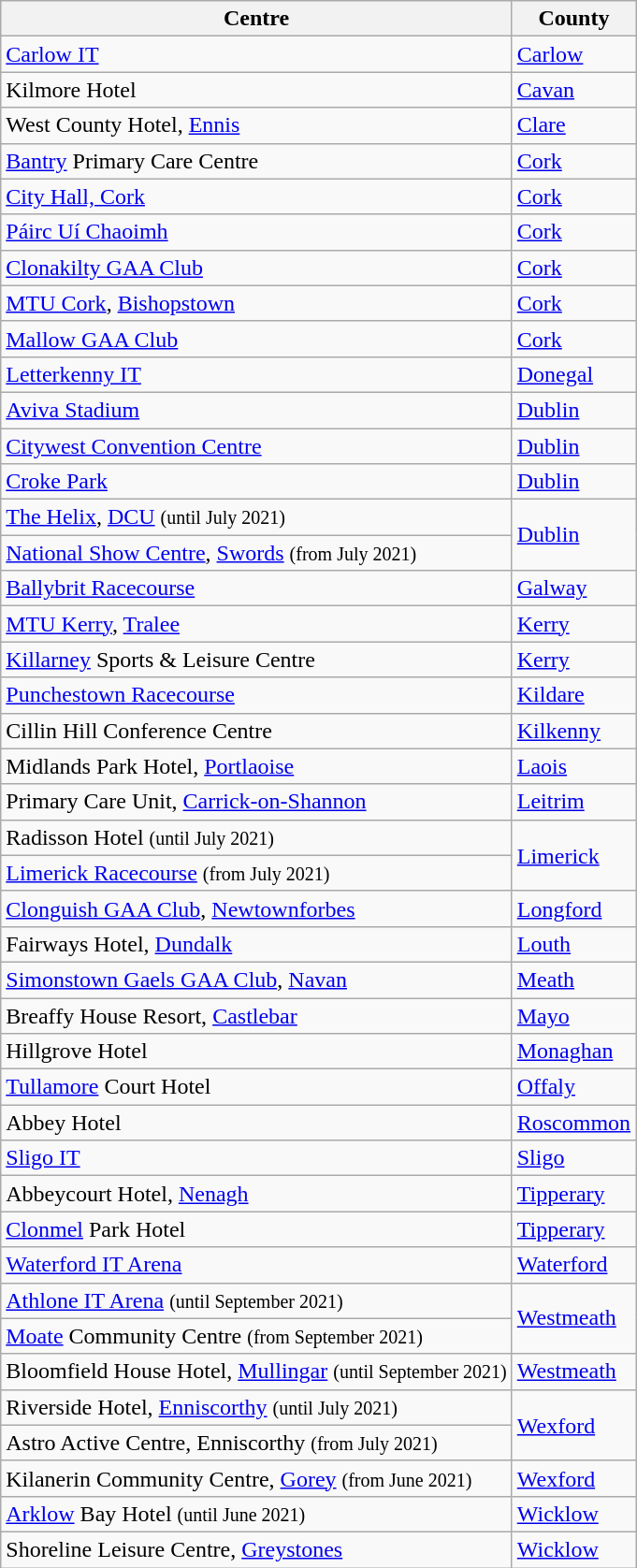<table class="wikitable">
<tr>
<th>Centre</th>
<th>County</th>
</tr>
<tr>
<td><a href='#'>Carlow IT</a></td>
<td><a href='#'>Carlow</a></td>
</tr>
<tr>
<td>Kilmore Hotel</td>
<td><a href='#'>Cavan</a></td>
</tr>
<tr>
<td>West County Hotel, <a href='#'>Ennis</a></td>
<td><a href='#'>Clare</a></td>
</tr>
<tr>
<td><a href='#'>Bantry</a> Primary Care Centre</td>
<td><a href='#'>Cork</a></td>
</tr>
<tr>
<td><a href='#'>City Hall, Cork</a></td>
<td><a href='#'>Cork</a></td>
</tr>
<tr>
<td><a href='#'>Páirc Uí Chaoimh</a></td>
<td><a href='#'>Cork</a></td>
</tr>
<tr>
<td><a href='#'>Clonakilty GAA Club</a></td>
<td><a href='#'>Cork</a></td>
</tr>
<tr>
<td><a href='#'>MTU Cork</a>, <a href='#'>Bishopstown</a></td>
<td><a href='#'>Cork</a></td>
</tr>
<tr>
<td><a href='#'>Mallow GAA Club</a></td>
<td><a href='#'>Cork</a></td>
</tr>
<tr>
<td><a href='#'>Letterkenny IT</a></td>
<td><a href='#'>Donegal</a></td>
</tr>
<tr>
<td><a href='#'>Aviva Stadium</a></td>
<td><a href='#'>Dublin</a></td>
</tr>
<tr>
<td><a href='#'>Citywest Convention Centre</a></td>
<td><a href='#'>Dublin</a></td>
</tr>
<tr>
<td><a href='#'>Croke Park</a></td>
<td><a href='#'>Dublin</a></td>
</tr>
<tr>
<td><a href='#'>The Helix</a>, <a href='#'>DCU</a> <small>(until July 2021)</small></td>
<td rowspan=2><a href='#'>Dublin</a></td>
</tr>
<tr>
<td><a href='#'>National Show Centre</a>, <a href='#'>Swords</a> <small>(from July 2021)</small></td>
</tr>
<tr>
<td><a href='#'>Ballybrit Racecourse</a></td>
<td><a href='#'>Galway</a></td>
</tr>
<tr>
<td><a href='#'>MTU Kerry</a>, <a href='#'>Tralee</a></td>
<td><a href='#'>Kerry</a></td>
</tr>
<tr>
<td><a href='#'>Killarney</a> Sports & Leisure Centre</td>
<td><a href='#'>Kerry</a></td>
</tr>
<tr>
<td><a href='#'>Punchestown Racecourse</a></td>
<td><a href='#'>Kildare</a></td>
</tr>
<tr>
<td>Cillin Hill Conference Centre</td>
<td><a href='#'>Kilkenny</a></td>
</tr>
<tr>
<td>Midlands Park Hotel, <a href='#'>Portlaoise</a></td>
<td><a href='#'>Laois</a></td>
</tr>
<tr>
<td>Primary Care Unit, <a href='#'>Carrick-on-Shannon</a></td>
<td><a href='#'>Leitrim</a></td>
</tr>
<tr>
<td>Radisson Hotel <small>(until July 2021)</small></td>
<td rowspan=2><a href='#'>Limerick</a></td>
</tr>
<tr>
<td><a href='#'>Limerick Racecourse</a> <small>(from July 2021)</small></td>
</tr>
<tr>
<td><a href='#'>Clonguish GAA Club</a>, <a href='#'>Newtownforbes</a></td>
<td><a href='#'>Longford</a></td>
</tr>
<tr>
<td>Fairways Hotel, <a href='#'>Dundalk</a></td>
<td><a href='#'>Louth</a></td>
</tr>
<tr>
<td><a href='#'>Simonstown Gaels GAA Club</a>, <a href='#'>Navan</a></td>
<td><a href='#'>Meath</a></td>
</tr>
<tr>
<td>Breaffy House Resort, <a href='#'>Castlebar</a></td>
<td><a href='#'>Mayo</a></td>
</tr>
<tr>
<td>Hillgrove Hotel</td>
<td><a href='#'>Monaghan</a></td>
</tr>
<tr>
<td><a href='#'>Tullamore</a> Court Hotel</td>
<td><a href='#'>Offaly</a></td>
</tr>
<tr>
<td>Abbey Hotel</td>
<td><a href='#'>Roscommon</a></td>
</tr>
<tr>
<td><a href='#'>Sligo IT</a></td>
<td><a href='#'>Sligo</a></td>
</tr>
<tr>
<td>Abbeycourt Hotel, <a href='#'>Nenagh</a></td>
<td><a href='#'>Tipperary</a></td>
</tr>
<tr>
<td><a href='#'>Clonmel</a> Park Hotel</td>
<td><a href='#'>Tipperary</a></td>
</tr>
<tr>
<td><a href='#'>Waterford IT Arena</a></td>
<td><a href='#'>Waterford</a></td>
</tr>
<tr>
<td><a href='#'>Athlone IT Arena</a> <small>(until September 2021)</small></td>
<td rowspan=2><a href='#'>Westmeath</a></td>
</tr>
<tr>
<td><a href='#'>Moate</a> Community Centre <small>(from September 2021)</small></td>
</tr>
<tr>
<td>Bloomfield House Hotel, <a href='#'>Mullingar</a> <small>(until September 2021)</small></td>
<td><a href='#'>Westmeath</a></td>
</tr>
<tr>
<td>Riverside Hotel, <a href='#'>Enniscorthy</a> <small>(until July 2021)</small></td>
<td rowspan=2><a href='#'>Wexford</a></td>
</tr>
<tr>
<td>Astro Active Centre, Enniscorthy <small>(from July 2021)</small></td>
</tr>
<tr>
<td>Kilanerin Community Centre, <a href='#'>Gorey</a> <small>(from June 2021)</small></td>
<td><a href='#'>Wexford</a></td>
</tr>
<tr>
<td><a href='#'>Arklow</a> Bay Hotel <small>(until June 2021)</small></td>
<td><a href='#'>Wicklow</a></td>
</tr>
<tr>
<td>Shoreline Leisure Centre, <a href='#'>Greystones</a></td>
<td><a href='#'>Wicklow</a></td>
</tr>
</table>
